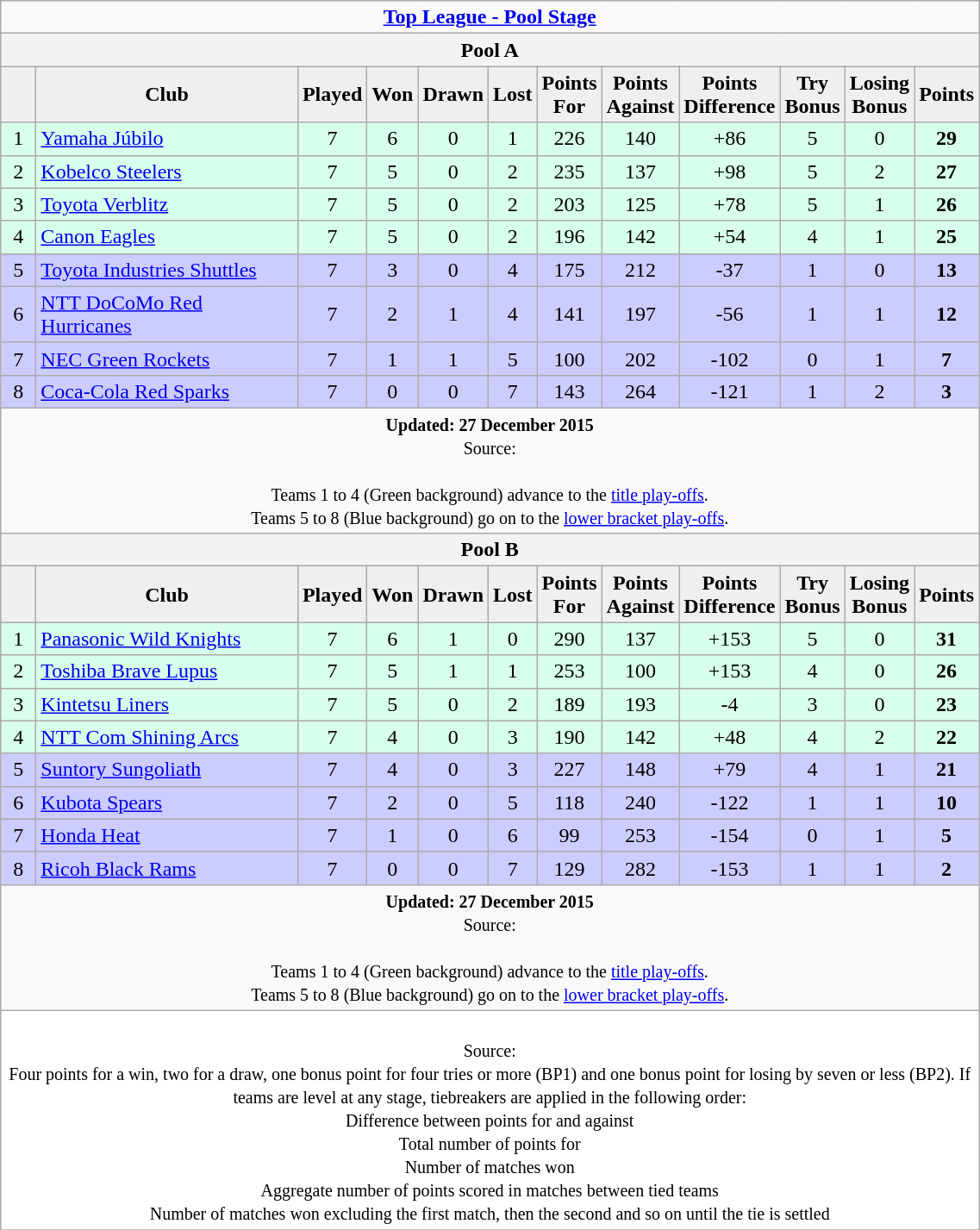<table class="wikitable" style="text-align: center;">
<tr style="background:#f9f9f9;">
<td colspan="15" cellpadding="0" cellspacing="0"><strong><a href='#'>Top League - Pool Stage</a></strong></td>
</tr>
<tr style="background:#f3f3f3;">
<td colspan="15" cellpadding="0" cellspacing="0"><strong>Pool A</strong></td>
</tr>
<tr>
<th style="background:#efefef; width:20px;"></th>
<th style="background:#efefef; width:195px;">Club</th>
<th style="background:#efefef; width:20px;">Played</th>
<th style="background:#efefef; width:20px;">Won</th>
<th style="background:#efefef; width:20px;">Drawn</th>
<th style="background:#efefef; width:20px;">Lost</th>
<th style="background:#efefef; width:20px;">Points For</th>
<th style="background:#efefef; width:20px;">Points Against</th>
<th style="background:#efefef; width:20px;">Points Difference</th>
<th style="background:#efefef; width:20px;">Try Bonus</th>
<th style="background:#efefef; width:20px;">Losing Bonus</th>
<th style="background:#efefef; width:20px;">Points<br></th>
</tr>
<tr style="background:#d8ffeb; text-align:center;">
<td>1</td>
<td align=left><a href='#'>Yamaha Júbilo</a></td>
<td>7</td>
<td>6</td>
<td>0</td>
<td>1</td>
<td>226</td>
<td>140</td>
<td>+86</td>
<td>5</td>
<td>0</td>
<td><strong>29</strong></td>
</tr>
<tr style="background:#d8ffeb; text-align:center;">
<td>2</td>
<td align=left><a href='#'>Kobelco Steelers</a></td>
<td>7</td>
<td>5</td>
<td>0</td>
<td>2</td>
<td>235</td>
<td>137</td>
<td>+98</td>
<td>5</td>
<td>2</td>
<td><strong>27</strong></td>
</tr>
<tr style="background:#d8ffeb; text-align:center;">
<td>3</td>
<td align=left><a href='#'>Toyota Verblitz</a></td>
<td>7</td>
<td>5</td>
<td>0</td>
<td>2</td>
<td>203</td>
<td>125</td>
<td>+78</td>
<td>5</td>
<td>1</td>
<td><strong>26</strong></td>
</tr>
<tr style="background:#d8ffeb; text-align:center;">
<td>4</td>
<td align=left><a href='#'>Canon Eagles</a></td>
<td>7</td>
<td>5</td>
<td>0</td>
<td>2</td>
<td>196</td>
<td>142</td>
<td>+54</td>
<td>4</td>
<td>1</td>
<td><strong>25</strong></td>
</tr>
<tr style="background:#ccf; text-align:center;">
<td>5</td>
<td align=left><a href='#'>Toyota Industries Shuttles</a></td>
<td>7</td>
<td>3</td>
<td>0</td>
<td>4</td>
<td>175</td>
<td>212</td>
<td>-37</td>
<td>1</td>
<td>0</td>
<td><strong>13</strong></td>
</tr>
<tr style="background:#ccf; text-align:center;">
<td>6</td>
<td align=left><a href='#'>NTT DoCoMo Red Hurricanes</a></td>
<td>7</td>
<td>2</td>
<td>1</td>
<td>4</td>
<td>141</td>
<td>197</td>
<td>-56</td>
<td>1</td>
<td>1</td>
<td><strong>12</strong></td>
</tr>
<tr style="background:#ccf; text-align:center;">
<td>7</td>
<td align=left><a href='#'>NEC Green Rockets</a></td>
<td>7</td>
<td>1</td>
<td>1</td>
<td>5</td>
<td>100</td>
<td>202</td>
<td>-102</td>
<td>0</td>
<td>1</td>
<td><strong>7</strong></td>
</tr>
<tr style="background:#ccf; text-align:center;">
<td>8</td>
<td align=left><a href='#'>Coca-Cola Red Sparks</a></td>
<td>7</td>
<td>0</td>
<td>0</td>
<td>7</td>
<td>143</td>
<td>264</td>
<td>-121</td>
<td>1</td>
<td>2</td>
<td><strong>3</strong></td>
</tr>
<tr style="background:#f9f9f9; text-align:center;">
<td colspan="15" style="border:0;"><small><strong>Updated: 27 December 2015</strong> <br>Source: </small><br><br><small>Teams 1 to 4 <span>(Green background)</span> advance to the <a href='#'>title play-offs</a>.</small><br>
<small>Teams 5 to 8 <span>(Blue background)</span> go on to the <a href='#'>lower bracket play-offs</a>.<br></small></td>
</tr>
<tr |align=left|>
</tr>
<tr style="background:#f3f3f3;">
<td colspan="15" cellpadding="0" cellspacing="0"><strong>Pool B</strong></td>
</tr>
<tr style="font-weight: bold;">
<td style="background:#efefef; width:20px;"></td>
<td style="background:#efefef; width:195px;">Club</td>
<td style="background:#efefef; width:20px;">Played</td>
<td style="background:#efefef; width:20px;">Won</td>
<td style="background:#efefef; width:20px;">Drawn</td>
<td style="background:#efefef; width:20px;">Lost</td>
<td style="background:#efefef; width:20px;">Points For</td>
<td style="background:#efefef; width:20px;">Points Against</td>
<td style="background:#efefef; width:20px;">Points Difference</td>
<td style="background:#efefef; width:20px;">Try Bonus</td>
<td style="background:#efefef; width:20px;">Losing Bonus</td>
<td style="background:#efefef; width:20px;">Points<br></td>
</tr>
<tr style="background:#d8ffeb; text-align:center;">
<td>1</td>
<td align=left><a href='#'>Panasonic Wild Knights</a></td>
<td>7</td>
<td>6</td>
<td>1</td>
<td>0</td>
<td>290</td>
<td>137</td>
<td>+153</td>
<td>5</td>
<td>0</td>
<td><strong>31</strong></td>
</tr>
<tr style="background:#d8ffeb; text-align:center;">
<td>2</td>
<td align=left><a href='#'>Toshiba Brave Lupus</a></td>
<td>7</td>
<td>5</td>
<td>1</td>
<td>1</td>
<td>253</td>
<td>100</td>
<td>+153</td>
<td>4</td>
<td>0</td>
<td><strong>26</strong></td>
</tr>
<tr style="background:#d8ffeb; text-align:center;">
<td>3</td>
<td align=left><a href='#'>Kintetsu Liners</a></td>
<td>7</td>
<td>5</td>
<td>0</td>
<td>2</td>
<td>189</td>
<td>193</td>
<td>-4</td>
<td>3</td>
<td>0</td>
<td><strong>23</strong></td>
</tr>
<tr style="background:#d8ffeb; text-align:center;">
<td>4</td>
<td align=left><a href='#'>NTT Com Shining Arcs</a></td>
<td>7</td>
<td>4</td>
<td>0</td>
<td>3</td>
<td>190</td>
<td>142</td>
<td>+48</td>
<td>4</td>
<td>2</td>
<td><strong>22</strong></td>
</tr>
<tr style="background:#ccf; text-align:center;">
<td>5</td>
<td align=left><a href='#'>Suntory Sungoliath</a></td>
<td>7</td>
<td>4</td>
<td>0</td>
<td>3</td>
<td>227</td>
<td>148</td>
<td>+79</td>
<td>4</td>
<td>1</td>
<td><strong>21</strong></td>
</tr>
<tr style="background:#ccf; text-align:center;">
<td>6</td>
<td align=left><a href='#'>Kubota Spears</a></td>
<td>7</td>
<td>2</td>
<td>0</td>
<td>5</td>
<td>118</td>
<td>240</td>
<td>-122</td>
<td>1</td>
<td>1</td>
<td><strong>10</strong></td>
</tr>
<tr style="background:#ccf; text-align:center;">
<td>7</td>
<td align=left><a href='#'>Honda Heat</a></td>
<td>7</td>
<td>1</td>
<td>0</td>
<td>6</td>
<td>99</td>
<td>253</td>
<td>-154</td>
<td>0</td>
<td>1</td>
<td><strong>5</strong></td>
</tr>
<tr style="background:#ccf; text-align:center;">
<td>8</td>
<td align=left><a href='#'>Ricoh Black Rams</a></td>
<td>7</td>
<td>0</td>
<td>0</td>
<td>7</td>
<td>129</td>
<td>282</td>
<td>-153</td>
<td>1</td>
<td>1</td>
<td><strong>2</strong></td>
</tr>
<tr style="background:#f9f9f9; text-align:center;">
<td colspan="15" style="border:0;"><small><strong>Updated: 27 December 2015</strong> <br>Source: </small><br><br><small>Teams 1 to 4 <span>(Green background)</span> advance to the <a href='#'>title play-offs</a>.</small><br>
<small>Teams 5 to 8 <span>(Blue background)</span> go on to the <a href='#'>lower bracket play-offs</a>.<br></small></td>
</tr>
<tr style="background:#fff; text-align:center;">
<td colspan="15"><br><small>Source: </small><br><small>Four points for a win, two for a draw, one bonus point for four tries or more (BP1) and one bonus point for losing by seven or less (BP2). If teams are level at any stage, tiebreakers are applied in the following order:</small><br>
 <small>Difference between points for and against</small><br>
 <small>Total number of points for</small><br>
 <small>Number of matches won</small><br>
 <small>Aggregate number of points scored in matches between tied teams</small><br>
 <small>Number of matches won excluding the first match, then the second and so on until the tie is settled</small><br></td>
</tr>
<tr |align=left|>
</tr>
</table>
